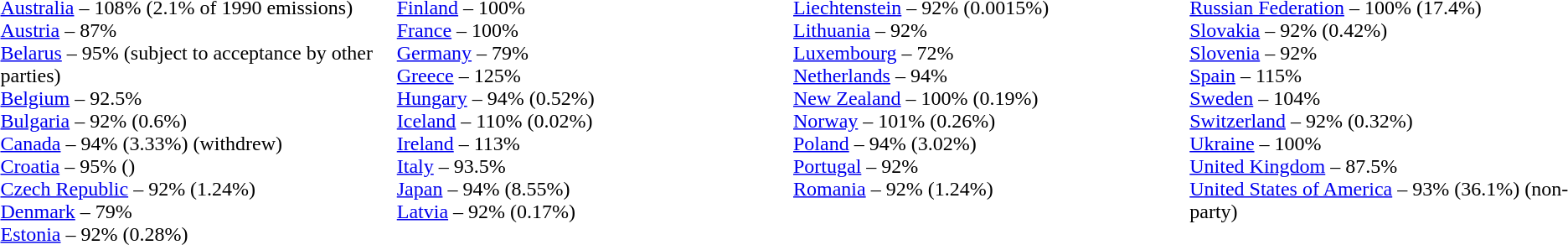<table>
<tr>
<td style="width:25%; vertical-align:top;"><br><a href='#'>Australia</a> – 108% (2.1% of 1990 emissions) <br>
<a href='#'>Austria</a> –  87% <br>
<a href='#'>Belarus</a> – 95% (subject to acceptance by other parties)<br>
<a href='#'>Belgium</a> – 92.5% <br>
<a href='#'>Bulgaria</a> – 92% (0.6%) <br>
<a href='#'>Canada</a> – 94% (3.33%) (withdrew) <br>
<a href='#'>Croatia</a> – 95% () <br>
<a href='#'>Czech Republic</a> – 92% (1.24%) <br>
<a href='#'>Denmark</a> – 79% <br>
<a href='#'>Estonia</a> – 92% (0.28%)</td>
<td style="width:25%; vertical-align:top;"><br><a href='#'>Finland</a> – 100% <br>
<a href='#'>France</a> – 100% <br>
<a href='#'>Germany</a> – 79% <br>
<a href='#'>Greece</a> – 125% <br>
<a href='#'>Hungary</a> – 94% (0.52%) <br>
<a href='#'>Iceland</a> – 110% (0.02%) <br>
<a href='#'>Ireland</a> – 113% <br>
<a href='#'>Italy</a> – 93.5% <br>
<a href='#'>Japan</a> – 94% (8.55%) <br>
<a href='#'>Latvia</a> – 92% (0.17%)</td>
<td style="width:25%; vertical-align:top;"><br><a href='#'>Liechtenstein</a> – 92% (0.0015%) <br>
<a href='#'>Lithuania</a> – 92% <br>
<a href='#'>Luxembourg</a> – 72% <br>
<a href='#'>Netherlands</a> – 94% <br>
<a href='#'>New Zealand</a> – 100% (0.19%) <br>
<a href='#'>Norway</a> – 101% (0.26%) <br>
<a href='#'>Poland</a> – 94% (3.02%) <br>
<a href='#'>Portugal</a> – 92% <br>
<a href='#'>Romania</a> – 92% (1.24%)</td>
<td style="width:25%; vertical-align:top;"><br><a href='#'>Russian Federation</a> – 100% (17.4%) <br>
<a href='#'>Slovakia</a> – 92% (0.42%) <br>
<a href='#'>Slovenia</a> – 92% <br>
<a href='#'>Spain</a> – 115% <br>
<a href='#'>Sweden</a> – 104% <br>
<a href='#'>Switzerland</a> – 92% (0.32%) <br>
<a href='#'>Ukraine</a> – 100% <br>
<a href='#'>United Kingdom</a> – 87.5% <br>
<a href='#'>United States of America</a> – 93% (36.1%) (non-party)</td>
</tr>
</table>
